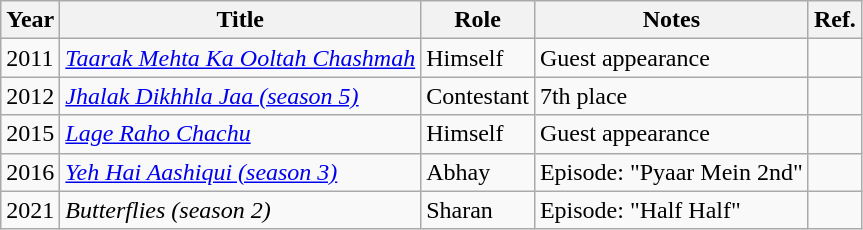<table class="wikitable sortable">
<tr>
<th>Year</th>
<th>Title</th>
<th>Role</th>
<th>Notes</th>
<th>Ref.</th>
</tr>
<tr>
<td>2011</td>
<td><em><a href='#'>Taarak Mehta Ka Ooltah Chashmah</a></em></td>
<td>Himself</td>
<td>Guest appearance</td>
<td></td>
</tr>
<tr>
<td>2012</td>
<td><em><a href='#'>Jhalak Dikhhla Jaa (season 5)</a></em></td>
<td>Contestant</td>
<td>7th place</td>
<td></td>
</tr>
<tr>
<td>2015</td>
<td><em><a href='#'>Lage Raho Chachu</a></em></td>
<td>Himself</td>
<td>Guest appearance</td>
<td></td>
</tr>
<tr>
<td>2016</td>
<td><em><a href='#'>Yeh Hai Aashiqui (season 3)</a></em></td>
<td>Abhay</td>
<td>Episode: "Pyaar Mein 2nd"</td>
<td></td>
</tr>
<tr>
<td>2021</td>
<td><em>Butterflies (season 2)</em></td>
<td>Sharan</td>
<td>Episode: "Half Half"</td>
<td></td>
</tr>
</table>
